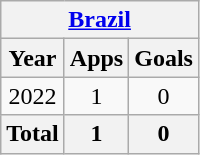<table class="wikitable" style="text-align:center">
<tr>
<th colspan=3><a href='#'>Brazil</a></th>
</tr>
<tr>
<th>Year</th>
<th>Apps</th>
<th>Goals</th>
</tr>
<tr>
<td>2022</td>
<td>1</td>
<td>0</td>
</tr>
<tr>
<th>Total</th>
<th>1</th>
<th>0</th>
</tr>
</table>
